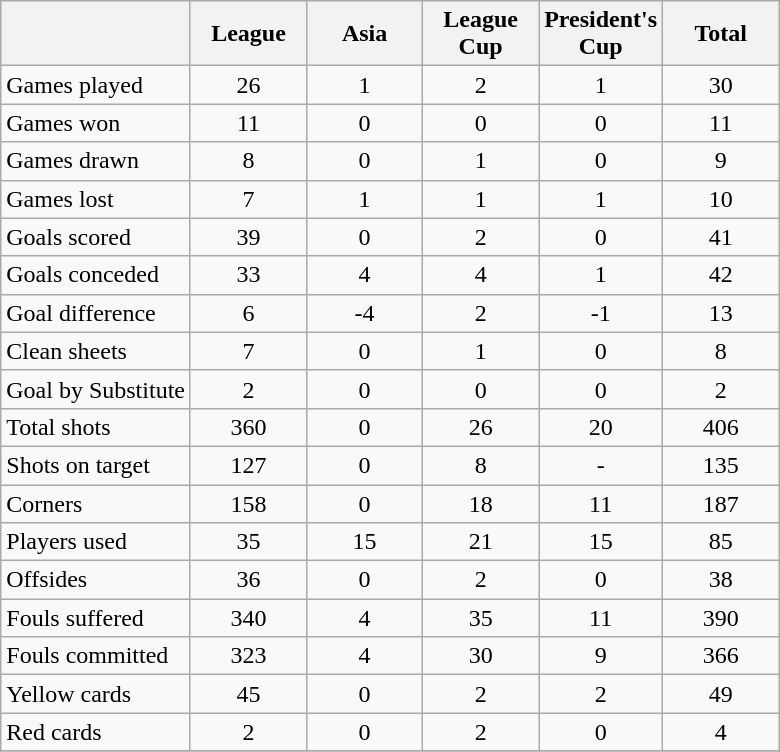<table class="wikitable" style="text-align:center">
<tr>
<th></th>
<th style="width:70px">League</th>
<th style="width:70px">Asia</th>
<th style="width:70px">League Cup</th>
<th style="width:70px">President's Cup</th>
<th style="width:70px">Total</th>
</tr>
<tr>
<td align="left">Games played</td>
<td>26</td>
<td>1</td>
<td>2</td>
<td>1</td>
<td>30</td>
</tr>
<tr>
<td align="left">Games won</td>
<td>11</td>
<td>0</td>
<td>0</td>
<td>0</td>
<td>11</td>
</tr>
<tr>
<td align="left">Games drawn</td>
<td>8</td>
<td>0</td>
<td>1</td>
<td>0</td>
<td>9</td>
</tr>
<tr>
<td align="left">Games lost</td>
<td>7</td>
<td>1</td>
<td>1</td>
<td>1</td>
<td>10</td>
</tr>
<tr>
<td align="left">Goals scored</td>
<td>39</td>
<td>0</td>
<td>2</td>
<td>0</td>
<td>41</td>
</tr>
<tr>
<td align="left">Goals conceded</td>
<td>33</td>
<td>4</td>
<td>4</td>
<td>1</td>
<td>42</td>
</tr>
<tr>
<td align="left">Goal difference</td>
<td>6</td>
<td>-4</td>
<td>2</td>
<td>-1</td>
<td>13</td>
</tr>
<tr>
<td align="left">Clean sheets</td>
<td>7</td>
<td>0</td>
<td>1</td>
<td>0</td>
<td>8</td>
</tr>
<tr>
<td align="left">Goal by Substitute</td>
<td>2</td>
<td>0</td>
<td>0</td>
<td>0</td>
<td>2</td>
</tr>
<tr>
<td align="left">Total shots</td>
<td>360</td>
<td>0</td>
<td>26</td>
<td>20</td>
<td>406</td>
</tr>
<tr>
<td align="left">Shots on target</td>
<td>127</td>
<td>0</td>
<td>8</td>
<td>-</td>
<td>135</td>
</tr>
<tr>
<td align="left">Corners</td>
<td>158</td>
<td>0</td>
<td>18</td>
<td>11</td>
<td>187</td>
</tr>
<tr>
<td align="left">Players used</td>
<td>35</td>
<td>15</td>
<td>21</td>
<td>15</td>
<td>85</td>
</tr>
<tr>
<td align="left">Offsides</td>
<td>36</td>
<td>0</td>
<td>2</td>
<td>0</td>
<td>38</td>
</tr>
<tr>
<td align="left">Fouls suffered</td>
<td>340</td>
<td>4</td>
<td>35</td>
<td>11</td>
<td>390</td>
</tr>
<tr>
<td align="left">Fouls committed</td>
<td>323</td>
<td>4</td>
<td>30</td>
<td>9</td>
<td>366</td>
</tr>
<tr>
<td align="left">Yellow cards</td>
<td>45</td>
<td>0</td>
<td>2</td>
<td>2</td>
<td>49</td>
</tr>
<tr>
<td align="left">Red cards</td>
<td>2</td>
<td>0</td>
<td>2</td>
<td>0</td>
<td>4</td>
</tr>
<tr>
</tr>
</table>
